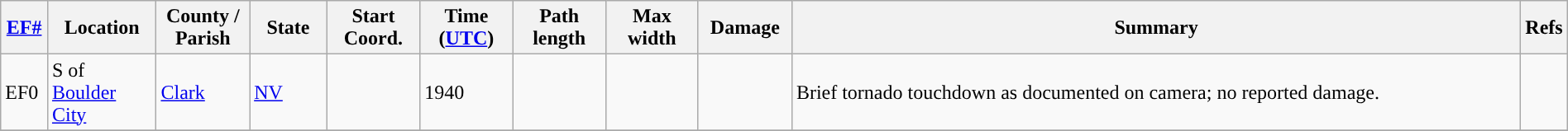<table class="wikitable sortable" style="width:100%;">
<tr>
<th scope="col" width="3%" align="center"><a href='#'>EF#</a></th>
<th scope="col" width="7%" align="center" class="unsortable">Location</th>
<th scope="col" width="6%" align="center" class="unsortable">County / Parish</th>
<th scope="col" width="5%" align="center">State</th>
<th scope="col" width="6%" align="center">Start Coord.</th>
<th scope="col" width="6%" align="center">Time (<a href='#'>UTC</a>)</th>
<th scope="col" width="6%" align="center">Path length</th>
<th scope="col" width="6%" align="center">Max width</th>
<th scope="col" width="6%" align="center">Damage</th>
<th scope="col" width="48%" class="unsortable" align="center">Summary</th>
<th scope="col" width="48%" class="unsortable" align="center">Refs</th>
</tr>
<tr>
<td>EF0</td>
<td>S of <a href='#'>Boulder City</a></td>
<td><a href='#'>Clark</a></td>
<td><a href='#'>NV</a></td>
<td></td>
<td>1940</td>
<td></td>
<td></td>
<td></td>
<td>Brief tornado touchdown as documented on camera; no reported damage.</td>
<td></td>
</tr>
<tr>
</tr>
</table>
